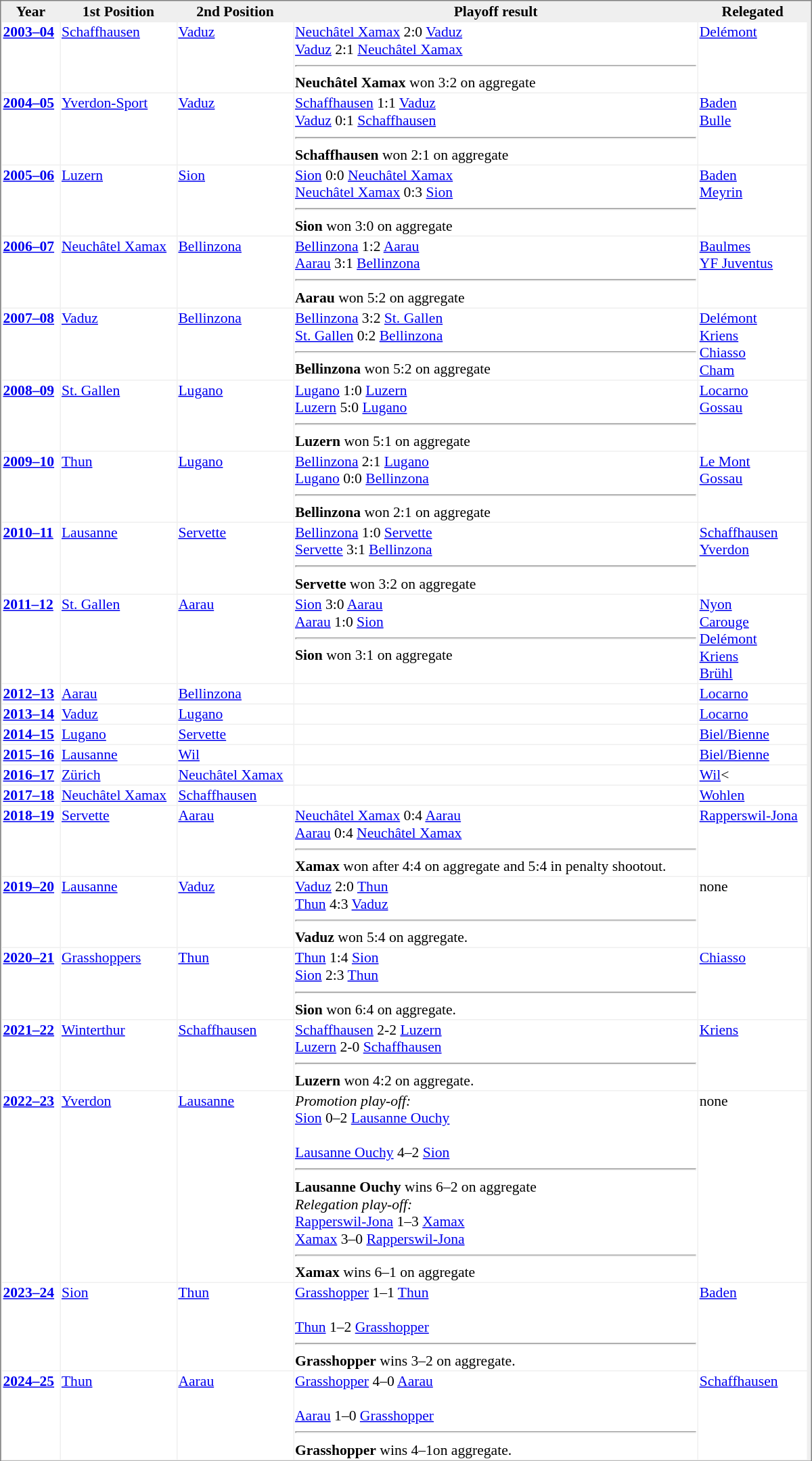<table style="font-size:90%;border-style:solid;border-width:1px;border-color:#808080;background-color:#EFEFEF" cellspacing="1" cellpadding="1" width="800px">
<tr bgcolor="#EFEFEF">
<th>Year</th>
<th>1st Position</th>
<th>2nd Position</th>
<th>Playoff result</th>
<th>Relegated</th>
</tr>
<tr align="left" valign="top" bgcolor="#ffffff">
<th><a href='#'>2003–04</a></th>
<td><a href='#'>Schaffhausen</a></td>
<td><a href='#'>Vaduz</a></td>
<td><a href='#'>Neuchâtel Xamax</a> 2:0 <a href='#'>Vaduz</a><br><a href='#'>Vaduz</a> 2:1 <a href='#'>Neuchâtel Xamax</a>
<hr>
<strong>Neuchâtel Xamax</strong> won 3:2 on aggregate</td>
<td><a href='#'>Delémont</a></td>
</tr>
<tr align="left" valign="top" bgcolor="#ffffff">
<th><a href='#'>2004–05</a></th>
<td><a href='#'>Yverdon-Sport</a></td>
<td><a href='#'>Vaduz</a></td>
<td><a href='#'>Schaffhausen</a> 1:1 <a href='#'>Vaduz</a><br><a href='#'>Vaduz</a> 0:1 <a href='#'>Schaffhausen</a>
<hr>
<strong>Schaffhausen</strong> won 2:1 on aggregate</td>
<td><a href='#'>Baden</a><br><a href='#'>Bulle</a></td>
</tr>
<tr align="left" valign="top" bgcolor="#ffffff">
<th><a href='#'>2005–06</a></th>
<td><a href='#'>Luzern</a></td>
<td><a href='#'>Sion</a></td>
<td><a href='#'>Sion</a> 0:0 <a href='#'>Neuchâtel Xamax</a><br><a href='#'>Neuchâtel Xamax</a> 0:3 <a href='#'>Sion</a>
<hr>
<strong>Sion</strong> won 3:0 on aggregate</td>
<td><a href='#'>Baden</a><br><a href='#'>Meyrin</a></td>
</tr>
<tr align="left" valign="top" bgcolor="#ffffff">
<th><a href='#'>2006–07</a></th>
<td><a href='#'>Neuchâtel Xamax</a></td>
<td><a href='#'>Bellinzona</a></td>
<td><a href='#'>Bellinzona</a> 1:2 <a href='#'>Aarau</a><br><a href='#'>Aarau</a> 3:1 <a href='#'>Bellinzona</a>
<hr>
<strong>Aarau</strong> won 5:2 on aggregate</td>
<td><a href='#'>Baulmes</a><br><a href='#'>YF Juventus</a></td>
</tr>
<tr align="left" valign="top" bgcolor="#ffffff">
<th><a href='#'>2007–08</a></th>
<td><a href='#'>Vaduz</a></td>
<td><a href='#'>Bellinzona</a></td>
<td><a href='#'>Bellinzona</a> 3:2 <a href='#'>St. Gallen</a><br><a href='#'>St. Gallen</a> 0:2 <a href='#'>Bellinzona</a>
<hr>
<strong>Bellinzona</strong> won 5:2 on aggregate</td>
<td><a href='#'>Delémont</a> <br> <a href='#'>Kriens</a><br><a href='#'>Chiasso</a> <br> <a href='#'>Cham</a></td>
</tr>
<tr align="left" valign="top" bgcolor="#ffffff">
<th><a href='#'>2008–09</a></th>
<td><a href='#'>St. Gallen</a></td>
<td><a href='#'>Lugano</a></td>
<td><a href='#'>Lugano</a> 1:0 <a href='#'>Luzern</a><br><a href='#'>Luzern</a> 5:0 <a href='#'>Lugano</a>
<hr>
<strong>Luzern</strong> won 5:1 on aggregate</td>
<td><a href='#'>Locarno</a><br><a href='#'>Gossau</a></td>
</tr>
<tr align="left" valign="top" bgcolor="#ffffff">
<th><a href='#'>2009–10</a></th>
<td><a href='#'>Thun</a></td>
<td><a href='#'>Lugano</a></td>
<td><a href='#'>Bellinzona</a> 2:1 <a href='#'>Lugano</a><br><a href='#'>Lugano</a> 0:0 <a href='#'>Bellinzona</a>
<hr>
<strong>Bellinzona</strong> won 2:1 on aggregate</td>
<td><a href='#'>Le Mont</a><br><a href='#'>Gossau</a></td>
</tr>
<tr align="left" valign="top" bgcolor="#ffffff">
<th><a href='#'>2010–11</a></th>
<td><a href='#'>Lausanne</a></td>
<td><a href='#'>Servette</a></td>
<td><a href='#'>Bellinzona</a> 1:0 <a href='#'>Servette</a><br><a href='#'>Servette</a> 3:1 <a href='#'>Bellinzona</a>
<hr>
<strong>Servette</strong> won 3:2 on aggregate</td>
<td><a href='#'>Schaffhausen</a><br><a href='#'>Yverdon</a></td>
</tr>
<tr align="left" valign="top" bgcolor="#ffffff">
<th><a href='#'>2011–12</a></th>
<td><a href='#'>St. Gallen</a></td>
<td><a href='#'>Aarau</a></td>
<td><a href='#'>Sion</a> 3:0 <a href='#'>Aarau</a><br><a href='#'>Aarau</a> 1:0 <a href='#'>Sion</a>
<hr>
<strong>Sion</strong> won 3:1 on aggregate</td>
<td><a href='#'>Nyon</a> <br> <a href='#'>Carouge</a><br><a href='#'>Delémont</a><br><a href='#'>Kriens</a> <br> <a href='#'>Brühl</a></td>
</tr>
<tr align="left" valign="top" bgcolor="#ffffff">
<th><a href='#'>2012–13</a></th>
<td><a href='#'>Aarau</a></td>
<td><a href='#'>Bellinzona</a></td>
<td></td>
<td><a href='#'>Locarno</a></td>
</tr>
<tr align="left" valign="top" bgcolor="#ffffff">
<th><a href='#'>2013–14</a></th>
<td><a href='#'>Vaduz</a></td>
<td><a href='#'>Lugano</a></td>
<td></td>
<td><a href='#'>Locarno</a></td>
</tr>
<tr align="left" valign="top" bgcolor="#ffffff">
<th><a href='#'>2014–15</a></th>
<td><a href='#'>Lugano</a></td>
<td><a href='#'>Servette</a></td>
<td></td>
<td><a href='#'>Biel/Bienne</a></td>
</tr>
<tr align="left" valign="top" bgcolor="#ffffff">
<th><a href='#'>2015–16</a></th>
<td><a href='#'>Lausanne</a></td>
<td><a href='#'>Wil</a></td>
<td></td>
<td><a href='#'>Biel/Bienne</a></td>
</tr>
<tr align="left" valign="top" bgcolor="#ffffff">
<th><a href='#'>2016–17</a></th>
<td><a href='#'>Zürich</a></td>
<td><a href='#'>Neuchâtel Xamax</a></td>
<td></td>
<td><a href='#'>Wil</a><</td>
</tr>
<tr align="left" valign="top" bgcolor="#ffffff">
<th><a href='#'>2017–18</a></th>
<td><a href='#'>Neuchâtel Xamax</a></td>
<td><a href='#'>Schaffhausen</a></td>
<td></td>
<td><a href='#'>Wohlen</a></td>
</tr>
<tr align="left" valign="top" bgcolor="#ffffff">
<th><a href='#'>2018–19</a></th>
<td><a href='#'>Servette</a></td>
<td><a href='#'>Aarau</a></td>
<td><a href='#'>Neuchâtel Xamax</a> 0:4 <a href='#'>Aarau</a><br><a href='#'>Aarau</a> 0:4  <a href='#'>Neuchâtel Xamax</a>
<hr>
<strong>Xamax</strong> won after 4:4 on aggregate and 5:4 in penalty shootout.</td>
<td><a href='#'>Rapperswil-Jona</a></td>
</tr>
<tr align="left" valign="top" bgcolor="#ffffff">
<th><a href='#'>2019–20</a></th>
<td><a href='#'>Lausanne</a></td>
<td><a href='#'>Vaduz</a></td>
<td><a href='#'>Vaduz</a> 2:0 <a href='#'>Thun</a><br><a href='#'>Thun</a> 4:3 <a href='#'>Vaduz</a>
<hr>
<strong>Vaduz</strong> won 5:4 on aggregate.</td>
<td>none</td>
<td></td>
</tr>
<tr align="left" valign="top" bgcolor="#ffffff">
<th><a href='#'>2020–21</a></th>
<td><a href='#'>Grasshoppers</a></td>
<td><a href='#'>Thun</a></td>
<td><a href='#'>Thun</a> 1:4 <a href='#'>Sion</a><br><a href='#'>Sion</a> 2:3 <a href='#'>Thun</a>
<hr>
<strong>Sion</strong> won 6:4 on aggregate.</td>
<td><a href='#'>Chiasso</a></td>
</tr>
<tr align="left" valign="top" bgcolor="#ffffff">
<th><a href='#'>2021–22</a></th>
<td><a href='#'>Winterthur</a></td>
<td><a href='#'>Schaffhausen</a></td>
<td><a href='#'>Schaffhausen</a> 2-2 <a href='#'>Luzern</a><br><a href='#'>Luzern</a> 2-0 <a href='#'>Schaffhausen</a>
<hr>
<strong>Luzern</strong> won 4:2 on aggregate.</td>
<td><a href='#'>Kriens</a></td>
</tr>
<tr align="left" valign="top" bgcolor="#ffffff">
<th><a href='#'>2022–23</a></th>
<td><a href='#'>Yverdon</a></td>
<td><a href='#'>Lausanne</a></td>
<td><em>Promotion play-off:</em><br><a href='#'>Sion</a> 0–2 <a href='#'>Lausanne Ouchy</a><br><br><a href='#'>Lausanne Ouchy</a> 4–2 <a href='#'>Sion</a>
<hr>
<strong>Lausanne Ouchy</strong> wins 6–2 on aggregate<br><em>Relegation play-off:</em><br>
<a href='#'>Rapperswil-Jona</a> 1–3 <a href='#'>Xamax</a><br>
<a href='#'>Xamax</a> 3–0 <a href='#'>Rapperswil-Jona</a><hr>
<strong>Xamax</strong> wins 6–1 on aggregate</td>
<td>none</td>
</tr>
<tr align="left" valign="top" bgcolor="#ffffff">
<th><a href='#'>2023–24</a></th>
<td><a href='#'>Sion</a></td>
<td><a href='#'>Thun</a></td>
<td><a href='#'>Grasshopper</a> 1–1 <a href='#'>Thun</a><br><br><a href='#'>Thun</a> 1–2 <a href='#'>Grasshopper</a><hr>
<strong>Grasshopper</strong> wins 3–2 on aggregate.</td>
<td><a href='#'>Baden</a></td>
</tr>
<tr align="left" valign="top" bgcolor="#ffffff">
<th><a href='#'>2024–25</a></th>
<td><a href='#'>Thun</a></td>
<td><a href='#'>Aarau</a></td>
<td><a href='#'>Grasshopper</a> 4–0 <a href='#'>Aarau</a><br><br><a href='#'>Aarau</a> 1–0 <a href='#'>Grasshopper</a><hr>
<strong>Grasshopper</strong> wins 4–1on aggregate.</td>
<td><a href='#'>Schaffhausen</a></td>
</tr>
</table>
